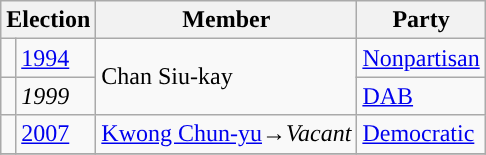<table class="wikitable">
<tr>
<th colspan="2">Election</th>
<th>Member</th>
<th>Party</th>
</tr>
<tr>
<td style="background-color: "></td>
<td><a href='#'>1994</a></td>
<td rowspan=2>Chan Siu-kay</td>
<td><a href='#'>Nonpartisan</a></td>
</tr>
<tr>
<td style="background-color: "></td>
<td><em>1999</em></td>
<td><a href='#'>DAB</a></td>
</tr>
<tr>
<td style="background-color: "></td>
<td><a href='#'>2007</a></td>
<td><a href='#'>Kwong Chun-yu</a>→<em>Vacant</em></td>
<td><a href='#'>Democratic</a></td>
</tr>
<tr>
</tr>
</table>
